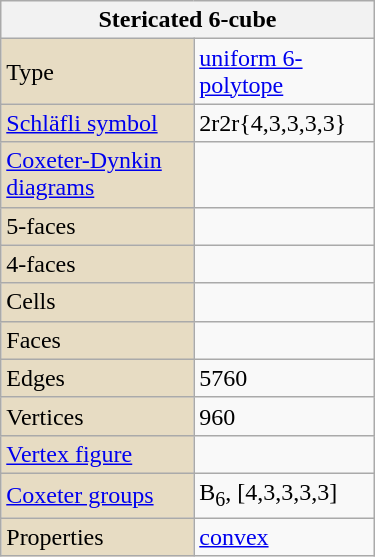<table class="wikitable" align="right" style="margin-left:10px" width="250">
<tr>
<th bgcolor=#e7dcc3 colspan=2>Stericated 6-cube</th>
</tr>
<tr>
<td bgcolor=#e7dcc3>Type</td>
<td><a href='#'>uniform 6-polytope</a></td>
</tr>
<tr>
<td bgcolor=#e7dcc3><a href='#'>Schläfli symbol</a></td>
<td>2r2r{4,3,3,3,3}</td>
</tr>
<tr>
<td bgcolor=#e7dcc3><a href='#'>Coxeter-Dynkin diagrams</a></td>
<td><br></td>
</tr>
<tr>
<td bgcolor=#e7dcc3>5-faces</td>
<td></td>
</tr>
<tr>
<td bgcolor=#e7dcc3>4-faces</td>
<td></td>
</tr>
<tr>
<td bgcolor=#e7dcc3>Cells</td>
<td></td>
</tr>
<tr>
<td bgcolor=#e7dcc3>Faces</td>
<td></td>
</tr>
<tr>
<td bgcolor=#e7dcc3>Edges</td>
<td>5760</td>
</tr>
<tr>
<td bgcolor=#e7dcc3>Vertices</td>
<td>960</td>
</tr>
<tr>
<td bgcolor=#e7dcc3><a href='#'>Vertex figure</a></td>
<td></td>
</tr>
<tr>
<td bgcolor=#e7dcc3><a href='#'>Coxeter groups</a></td>
<td>B<sub>6</sub>, [4,3,3,3,3]</td>
</tr>
<tr>
<td bgcolor=#e7dcc3>Properties</td>
<td><a href='#'>convex</a></td>
</tr>
</table>
